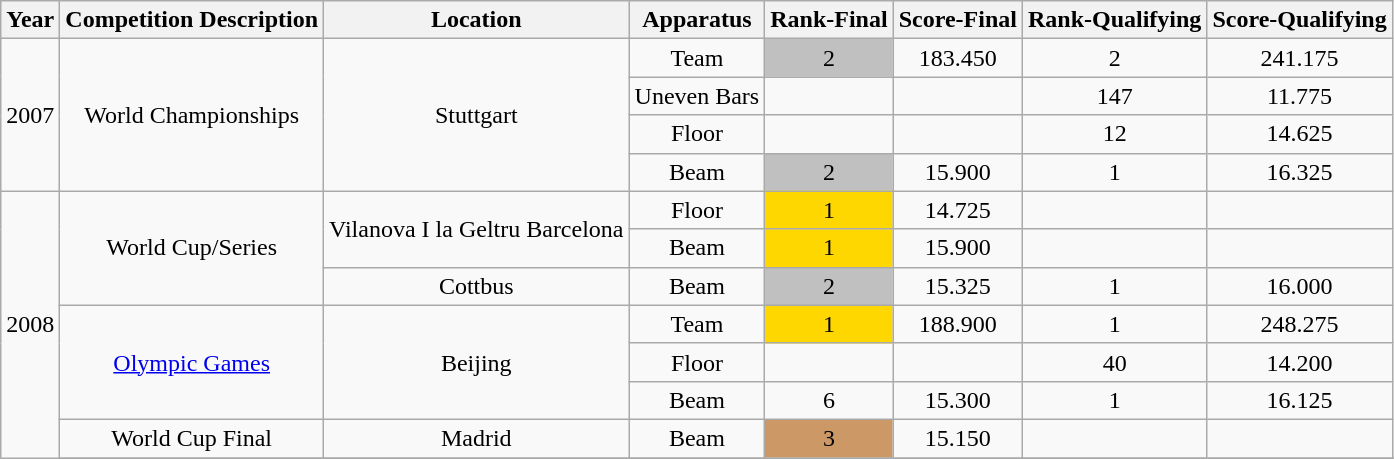<table class="wikitable" style="text-align:center">
<tr>
<th>Year</th>
<th>Competition Description</th>
<th>Location</th>
<th>Apparatus</th>
<th>Rank-Final</th>
<th>Score-Final</th>
<th>Rank-Qualifying</th>
<th>Score-Qualifying</th>
</tr>
<tr>
<td rowspan=4>2007</td>
<td rowspan=4>World Championships</td>
<td rowspan=4>Stuttgart</td>
<td>Team</td>
<td bgcolor=silver>2</td>
<td>183.450</td>
<td>2</td>
<td>241.175</td>
</tr>
<tr>
<td>Uneven Bars</td>
<td></td>
<td></td>
<td>147</td>
<td>11.775</td>
</tr>
<tr>
<td>Floor</td>
<td></td>
<td></td>
<td>12</td>
<td>14.625</td>
</tr>
<tr>
<td>Beam</td>
<td bgcolor=silver>2</td>
<td>15.900</td>
<td>1</td>
<td>16.325</td>
</tr>
<tr>
<td rowspan=8>2008</td>
<td rowspan=3>World Cup/Series</td>
<td rowspan=2>Vilanova I la Geltru Barcelona</td>
<td>Floor</td>
<td bgcolor=gold>1</td>
<td>14.725</td>
<td></td>
<td></td>
</tr>
<tr>
<td>Beam</td>
<td bgcolor=gold>1</td>
<td>15.900</td>
<td></td>
<td></td>
</tr>
<tr>
<td>Cottbus</td>
<td>Beam</td>
<td bgcolor=silver>2</td>
<td>15.325</td>
<td>1</td>
<td>16.000</td>
</tr>
<tr>
<td rowspan=3><a href='#'>Olympic Games</a></td>
<td rowspan=3>Beijing</td>
<td>Team</td>
<td bgcolor=gold>1</td>
<td>188.900</td>
<td>1</td>
<td>248.275</td>
</tr>
<tr>
<td>Floor</td>
<td></td>
<td></td>
<td>40</td>
<td>14.200</td>
</tr>
<tr>
<td>Beam</td>
<td>6</td>
<td>15.300</td>
<td>1</td>
<td>16.125</td>
</tr>
<tr>
<td>World Cup Final</td>
<td>Madrid</td>
<td>Beam</td>
<td bgcolor=cc9966>3</td>
<td>15.150</td>
<td></td>
<td></td>
</tr>
<tr>
</tr>
</table>
